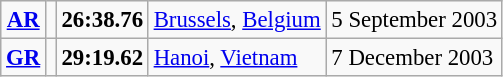<table class="wikitable" style="font-size:95%; position:relative;">
<tr>
<td align=center><strong><a href='#'>AR</a></strong></td>
<td></td>
<td><strong>26:38.76</strong></td>
<td><a href='#'>Brussels</a>, <a href='#'>Belgium</a></td>
<td>5 September 2003</td>
</tr>
<tr>
<td align=center><strong><a href='#'>GR</a></strong></td>
<td></td>
<td><strong>29:19.62</strong></td>
<td><a href='#'>Hanoi</a>, <a href='#'>Vietnam</a></td>
<td>7 December 2003</td>
</tr>
</table>
